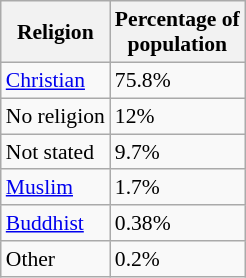<table class="wikitable"  style="float:left; font-size:90%; margin-right:1em;">
<tr>
<th>Religion</th>
<th>Percentage of <br>population</th>
</tr>
<tr>
<td><a href='#'>Christian</a></td>
<td>75.8%</td>
</tr>
<tr>
<td>No religion</td>
<td>12%</td>
</tr>
<tr>
<td>Not stated</td>
<td>9.7%</td>
</tr>
<tr>
<td><a href='#'>Muslim</a></td>
<td>1.7%</td>
</tr>
<tr>
<td><a href='#'>Buddhist</a></td>
<td>0.38%</td>
</tr>
<tr>
<td>Other</td>
<td>0.2%</td>
</tr>
</table>
